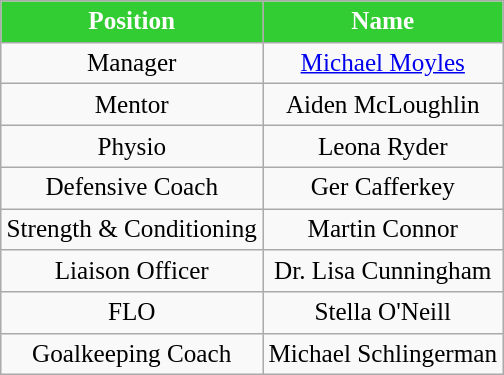<table class="wikitable" border="2" style="text-align:center; float:center; font-size:105%">
<tr>
<th style=background:#32CD32;color:white;><strong>Position</strong></th>
<th style=background:#32CD32;color:white;><strong>Name</strong></th>
</tr>
<tr>
<td>Manager</td>
<td><a href='#'>Michael Moyles</a></td>
</tr>
<tr>
<td>Mentor</td>
<td>Aiden McLoughlin</td>
</tr>
<tr>
<td>Physio</td>
<td>Leona Ryder</td>
</tr>
<tr>
<td>Defensive Coach</td>
<td>Ger Cafferkey</td>
</tr>
<tr>
<td>Strength & Conditioning</td>
<td>Martin Connor</td>
</tr>
<tr>
<td>Liaison Officer</td>
<td>Dr. Lisa Cunningham</td>
</tr>
<tr>
<td>FLO</td>
<td>Stella O'Neill</td>
</tr>
<tr>
<td>Goalkeeping Coach</td>
<td>Michael Schlingerman</td>
</tr>
</table>
